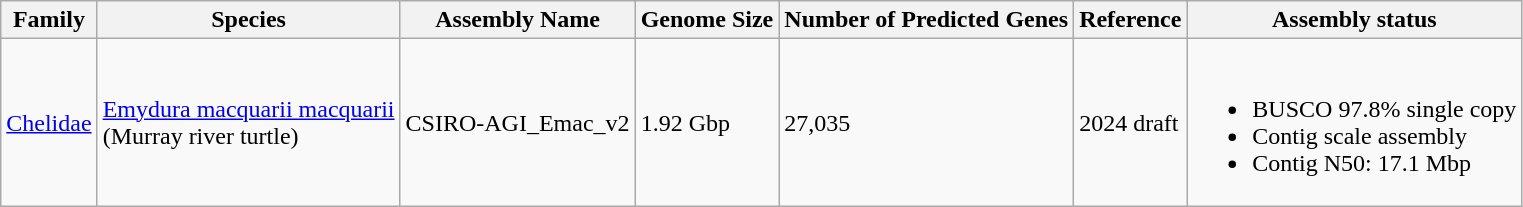<table class="wikitable sortable">
<tr>
<th>Family</th>
<th>Species</th>
<th>Assembly Name</th>
<th>Genome Size</th>
<th>Number of Predicted Genes</th>
<th>Reference</th>
<th>Assembly status</th>
</tr>
<tr>
<td><a href='#'>Chelidae</a></td>
<td><a href='#'>Emydura macquarii macquarii</a><br>(Murray river turtle)</td>
<td>CSIRO-AGI_Emac_v2</td>
<td>1.92 Gbp</td>
<td>27,035</td>
<td>2024 draft</td>
<td><br><ul><li>BUSCO 97.8% single copy</li><li>Contig scale assembly</li><li>Contig N50: 17.1 Mbp</li></ul></td>
</tr>
</table>
